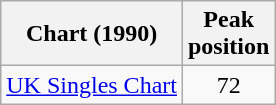<table class="wikitable sortable">
<tr>
<th>Chart (1990)</th>
<th>Peak<br>position</th>
</tr>
<tr>
<td><a href='#'>UK Singles Chart</a></td>
<td style="text-align:center;">72</td>
</tr>
</table>
